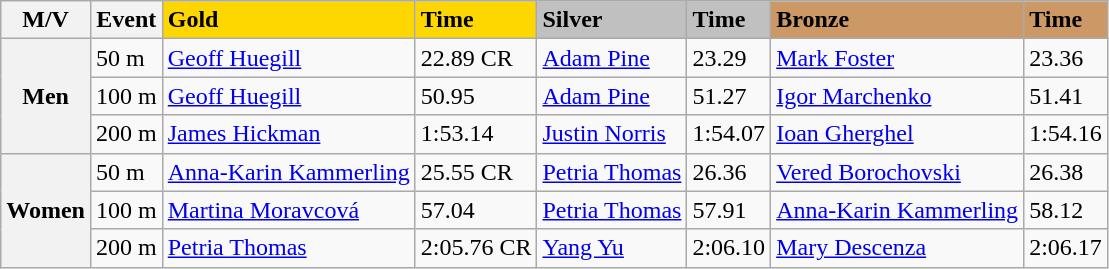<table class="wikitable">
<tr>
<th>M/V</th>
<th>Event</th>
<td bgcolor="gold"><strong>Gold</strong></td>
<td bgcolor="gold"><strong>Time</strong></td>
<td bgcolor="silver"><strong>Silver</strong></td>
<td bgcolor="silver"><strong>Time</strong></td>
<td bgcolor="#CC9966"><strong>Bronze</strong></td>
<td bgcolor="#CC9966"><strong>Time</strong></td>
</tr>
<tr>
<th rowspan="3">Men</th>
<td>50 m</td>
<td> <a href='#'>Geoff Huegill</a></td>
<td>22.89 CR</td>
<td> <a href='#'>Adam Pine</a></td>
<td>23.29</td>
<td> <a href='#'>Mark Foster</a></td>
<td>23.36</td>
</tr>
<tr valign="top">
<td>100 m</td>
<td> <a href='#'>Geoff Huegill</a></td>
<td>50.95</td>
<td> <a href='#'>Adam Pine</a></td>
<td>51.27</td>
<td> <a href='#'>Igor Marchenko</a></td>
<td>51.41</td>
</tr>
<tr valign="top">
<td>200 m</td>
<td> <a href='#'>James Hickman</a></td>
<td>1:53.14</td>
<td> <a href='#'>Justin Norris</a></td>
<td>1:54.07</td>
<td> <a href='#'>Ioan Gherghel</a></td>
<td>1:54.16</td>
</tr>
<tr>
<th rowspan="3">Women</th>
<td>50 m</td>
<td> <a href='#'>Anna-Karin Kammerling</a></td>
<td>25.55 CR</td>
<td> <a href='#'>Petria Thomas</a></td>
<td>26.36</td>
<td> <a href='#'>Vered Borochovski</a></td>
<td>26.38</td>
</tr>
<tr valign="top">
<td>100 m</td>
<td> <a href='#'>Martina Moravcová</a></td>
<td>57.04</td>
<td> <a href='#'>Petria Thomas</a></td>
<td>57.91</td>
<td> <a href='#'>Anna-Karin Kammerling</a></td>
<td>58.12</td>
</tr>
<tr valign="top">
<td>200 m</td>
<td> <a href='#'>Petria Thomas</a></td>
<td>2:05.76 CR</td>
<td> <a href='#'>Yang Yu</a></td>
<td>2:06.10</td>
<td> <a href='#'>Mary Descenza</a></td>
<td>2:06.17</td>
</tr>
</table>
